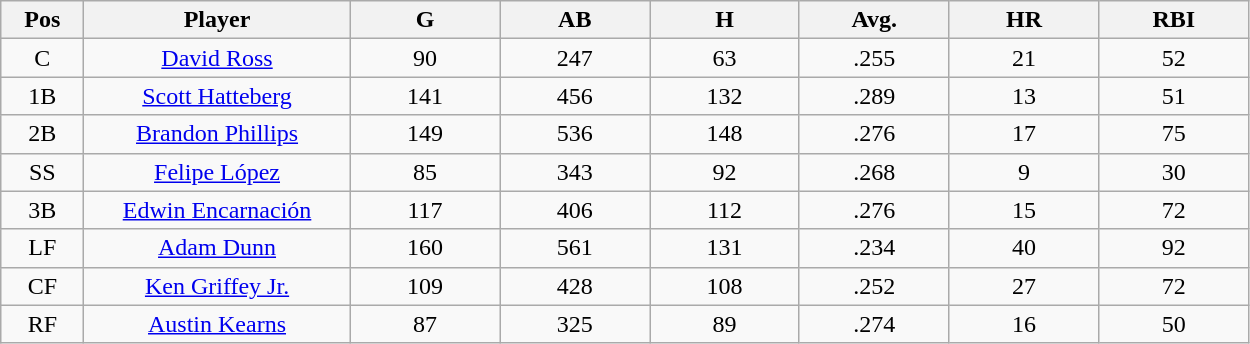<table class="wikitable sortable">
<tr>
<th bgcolor="#DDDDFF" width="5%">Pos</th>
<th bgcolor="#DDDDFF" width="16%">Player</th>
<th bgcolor="#DDDDFF" width="9%">G</th>
<th bgcolor="#DDDDFF" width="9%">AB</th>
<th bgcolor="#DDDDFF" width="9%">H</th>
<th bgcolor="#DDDDFF" width="9%">Avg.</th>
<th bgcolor="#DDDDFF" width="9%">HR</th>
<th bgcolor="#DDDDFF" width="9%">RBI</th>
</tr>
<tr align="center">
<td>C</td>
<td><a href='#'>David Ross</a></td>
<td>90</td>
<td>247</td>
<td>63</td>
<td>.255</td>
<td>21</td>
<td>52</td>
</tr>
<tr align=center>
<td>1B</td>
<td><a href='#'>Scott Hatteberg</a></td>
<td>141</td>
<td>456</td>
<td>132</td>
<td>.289</td>
<td>13</td>
<td>51</td>
</tr>
<tr align=center>
<td>2B</td>
<td><a href='#'>Brandon Phillips</a></td>
<td>149</td>
<td>536</td>
<td>148</td>
<td>.276</td>
<td>17</td>
<td>75</td>
</tr>
<tr align=center>
<td>SS</td>
<td><a href='#'>Felipe López</a></td>
<td>85</td>
<td>343</td>
<td>92</td>
<td>.268</td>
<td>9</td>
<td>30</td>
</tr>
<tr align="center">
<td>3B</td>
<td><a href='#'>Edwin Encarnación</a></td>
<td>117</td>
<td>406</td>
<td>112</td>
<td>.276</td>
<td>15</td>
<td>72</td>
</tr>
<tr align="center">
<td>LF</td>
<td><a href='#'>Adam Dunn</a></td>
<td>160</td>
<td>561</td>
<td>131</td>
<td>.234</td>
<td>40</td>
<td>92</td>
</tr>
<tr align=center>
<td>CF</td>
<td><a href='#'>Ken Griffey Jr.</a></td>
<td>109</td>
<td>428</td>
<td>108</td>
<td>.252</td>
<td>27</td>
<td>72</td>
</tr>
<tr align="center">
<td>RF</td>
<td><a href='#'>Austin Kearns</a></td>
<td>87</td>
<td>325</td>
<td>89</td>
<td>.274</td>
<td>16</td>
<td>50</td>
</tr>
</table>
